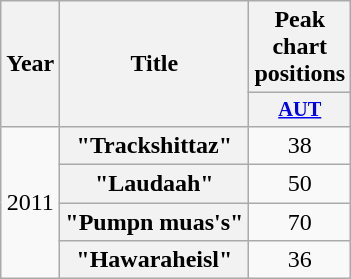<table class="wikitable plainrowheaders" style="text-align:center;">
<tr>
<th scope="col" rowspan="2">Year</th>
<th scope="col" rowspan="2">Title</th>
<th scope="col">Peak chart positions</th>
</tr>
<tr>
<th scope="col" style="width:3em;font-size:85%;"><a href='#'>AUT</a><br></th>
</tr>
<tr>
<td rowspan="4">2011</td>
<th scope="row">"Trackshittaz"</th>
<td>38</td>
</tr>
<tr>
<th scope="row">"Laudaah"</th>
<td>50</td>
</tr>
<tr>
<th scope="row">"Pumpn muas's"</th>
<td>70</td>
</tr>
<tr>
<th scope="row">"Hawaraheisl"</th>
<td>36</td>
</tr>
</table>
